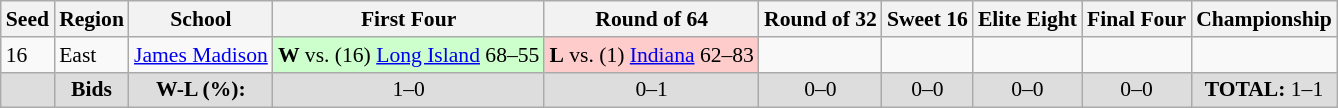<table class="sortable wikitable" style="white-space:nowrap; font-size:90%;">
<tr>
<th>Seed</th>
<th>Region</th>
<th>School</th>
<th>First Four</th>
<th>Round of 64</th>
<th>Round of 32</th>
<th>Sweet 16</th>
<th>Elite Eight</th>
<th>Final Four</th>
<th>Championship</th>
</tr>
<tr>
<td>16</td>
<td>East</td>
<td><a href='#'>James Madison</a></td>
<td style="background:#cfc;"><strong>W</strong> vs. (16) <a href='#'>Long Island</a> 68–55</td>
<td style="background:#fcc;"><strong>L</strong> vs. (1) <a href='#'>Indiana</a> 62–83</td>
<td></td>
<td></td>
<td></td>
<td></td>
<td></td>
</tr>
<tr class="sortbottom"  style="text-align:center; background:#ddd;">
<td></td>
<td><strong> Bids</strong></td>
<td><strong>W-L (%):</strong></td>
<td>1–0 </td>
<td>0–1 </td>
<td>0–0 </td>
<td>0–0 </td>
<td>0–0 </td>
<td>0–0 </td>
<td><strong>TOTAL:</strong> 1–1 </td>
</tr>
</table>
